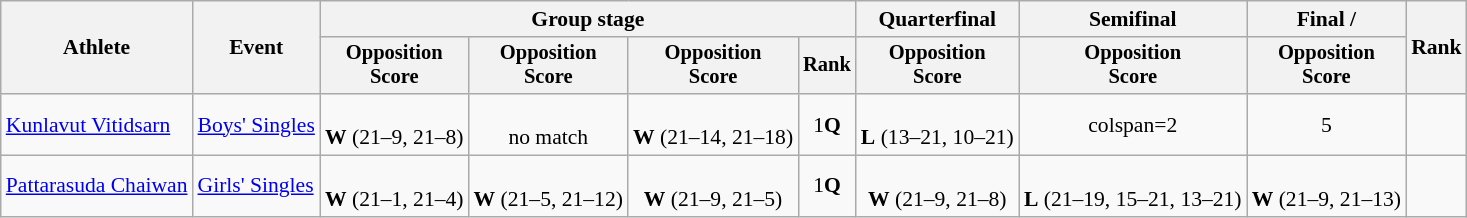<table class="wikitable" style="font-size:90%">
<tr>
<th rowspan=2>Athlete</th>
<th rowspan=2>Event</th>
<th colspan=4>Group stage</th>
<th>Quarterfinal</th>
<th>Semifinal</th>
<th>Final / </th>
<th rowspan=2>Rank</th>
</tr>
<tr style="font-size:95%">
<th>Opposition<br>Score</th>
<th>Opposition<br>Score</th>
<th>Opposition<br>Score</th>
<th>Rank</th>
<th>Opposition<br>Score</th>
<th>Opposition<br>Score</th>
<th>Opposition<br>Score</th>
</tr>
<tr align=center>
<td align=left><a href='#'>Kunlavut Vitidsarn</a></td>
<td align=left><a href='#'>Boys' Singles</a></td>
<td><br><strong>W</strong> (21–9, 21–8)</td>
<td><br> no match</td>
<td><br><strong>W</strong> (21–14, 21–18)</td>
<td>1<strong>Q</strong></td>
<td><br><strong>L</strong> (13–21, 10–21)</td>
<td>colspan=2 </td>
<td>5</td>
</tr>
<tr align=center>
<td align=left><a href='#'>Pattarasuda Chaiwan</a></td>
<td align=left><a href='#'>Girls' Singles</a></td>
<td><br><strong>W</strong> (21–1, 21–4)</td>
<td><br><strong>W</strong> (21–5, 21–12)</td>
<td><br><strong>W</strong> (21–9, 21–5)</td>
<td>1<strong>Q</strong></td>
<td><br><strong>W</strong> (21–9, 21–8)</td>
<td><br><strong>L</strong> (21–19, 15–21, 13–21)</td>
<td><br><strong>W</strong> (21–9, 21–13)</td>
<td></td>
</tr>
</table>
